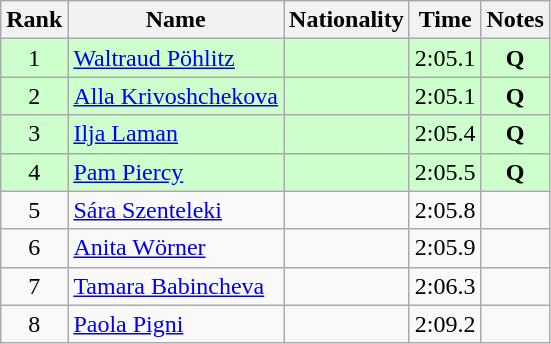<table class="wikitable sortable" style="text-align:center">
<tr>
<th>Rank</th>
<th>Name</th>
<th>Nationality</th>
<th>Time</th>
<th>Notes</th>
</tr>
<tr bgcolor=ccffcc>
<td>1</td>
<td align=left><a href='#'>Waltraud Pöhlitz</a></td>
<td align=left></td>
<td>2:05.1</td>
<td><strong>Q</strong></td>
</tr>
<tr bgcolor=ccffcc>
<td>2</td>
<td align=left><a href='#'>Alla Krivoshchekova</a></td>
<td align=left></td>
<td>2:05.1</td>
<td><strong>Q</strong></td>
</tr>
<tr bgcolor=ccffcc>
<td>3</td>
<td align=left><a href='#'>Ilja Laman</a></td>
<td align=left></td>
<td>2:05.4</td>
<td><strong>Q</strong></td>
</tr>
<tr bgcolor=ccffcc>
<td>4</td>
<td align=left><a href='#'>Pam Piercy</a></td>
<td align=left></td>
<td>2:05.5</td>
<td><strong>Q</strong></td>
</tr>
<tr>
<td>5</td>
<td align=left><a href='#'>Sára Szenteleki</a></td>
<td align=left></td>
<td>2:05.8</td>
<td></td>
</tr>
<tr>
<td>6</td>
<td align=left><a href='#'>Anita Wörner</a></td>
<td align=left></td>
<td>2:05.9</td>
<td></td>
</tr>
<tr>
<td>7</td>
<td align=left><a href='#'>Tamara Babincheva</a></td>
<td align=left></td>
<td>2:06.3</td>
<td></td>
</tr>
<tr>
<td>8</td>
<td align=left><a href='#'>Paola Pigni</a></td>
<td align=left></td>
<td>2:09.2</td>
<td></td>
</tr>
</table>
